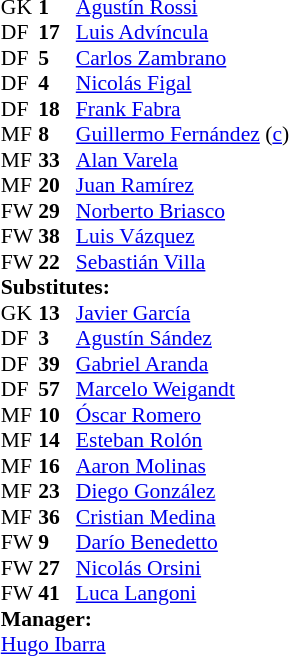<table style="font-size:90%; margin:0.2em auto;" cellspacing="0" cellpadding="0">
<tr>
<th width="25"></th>
<th width="25"></th>
</tr>
<tr>
<td>GK</td>
<td><strong>1</strong></td>
<td> <a href='#'>Agustín Rossi</a></td>
</tr>
<tr>
<td>DF</td>
<td><strong>17</strong></td>
<td> <a href='#'>Luis Advíncula</a></td>
<td></td>
</tr>
<tr>
<td>DF</td>
<td><strong>5</strong></td>
<td> <a href='#'>Carlos Zambrano</a></td>
<td></td>
<td></td>
</tr>
<tr>
<td>DF</td>
<td><strong>4</strong></td>
<td> <a href='#'>Nicolás Figal</a></td>
<td></td>
</tr>
<tr>
<td>DF</td>
<td><strong>18</strong></td>
<td> <a href='#'>Frank Fabra</a></td>
<td></td>
</tr>
<tr>
<td>MF</td>
<td><strong>8</strong></td>
<td> <a href='#'>Guillermo Fernández</a> (<a href='#'>c</a>)</td>
<td></td>
<td></td>
</tr>
<tr>
<td>MF</td>
<td><strong>33</strong></td>
<td> <a href='#'>Alan Varela</a></td>
<td></td>
</tr>
<tr>
<td>MF</td>
<td><strong>20</strong></td>
<td> <a href='#'>Juan Ramírez</a></td>
<td></td>
<td></td>
</tr>
<tr>
<td>FW</td>
<td><strong>29</strong></td>
<td> <a href='#'>Norberto Briasco</a></td>
<td></td>
<td></td>
</tr>
<tr>
<td>FW</td>
<td><strong>38</strong></td>
<td> <a href='#'>Luis Vázquez</a></td>
<td></td>
<td></td>
</tr>
<tr>
<td>FW</td>
<td><strong>22</strong></td>
<td> <a href='#'>Sebastián Villa</a></td>
<td></td>
</tr>
<tr>
<td colspan=3><strong>Substitutes:</strong></td>
</tr>
<tr>
<td>GK</td>
<td><strong>13</strong></td>
<td> <a href='#'>Javier García</a></td>
</tr>
<tr>
<td>DF</td>
<td><strong>3</strong></td>
<td> <a href='#'>Agustín Sández</a></td>
<td></td>
<td></td>
</tr>
<tr>
<td>DF</td>
<td><strong>39</strong></td>
<td> <a href='#'>Gabriel Aranda</a></td>
</tr>
<tr>
<td>DF</td>
<td><strong>57</strong></td>
<td> <a href='#'>Marcelo Weigandt</a></td>
</tr>
<tr>
<td>MF</td>
<td><strong>10</strong></td>
<td> <a href='#'>Óscar Romero</a></td>
<td></td>
<td></td>
</tr>
<tr>
<td>MF</td>
<td><strong>14</strong></td>
<td> <a href='#'>Esteban Rolón</a></td>
</tr>
<tr>
<td>MF</td>
<td><strong>16</strong></td>
<td> <a href='#'>Aaron Molinas</a></td>
</tr>
<tr>
<td>MF</td>
<td><strong>23</strong></td>
<td> <a href='#'>Diego González</a></td>
<td></td>
</tr>
<tr>
<td>MF</td>
<td><strong>36</strong></td>
<td> <a href='#'>Cristian Medina</a></td>
<td></td>
<td></td>
</tr>
<tr>
<td>FW</td>
<td><strong>9</strong></td>
<td> <a href='#'>Darío Benedetto</a></td>
<td></td>
<td></td>
</tr>
<tr>
<td>FW</td>
<td><strong>27</strong></td>
<td> <a href='#'>Nicolás Orsini</a></td>
</tr>
<tr>
<td>FW</td>
<td><strong>41</strong></td>
<td> <a href='#'>Luca Langoni</a></td>
<td></td>
<td></td>
</tr>
<tr>
<td colspan=3><strong>Manager:</strong></td>
</tr>
<tr>
<td colspan="4"> <a href='#'>Hugo Ibarra</a> </td>
</tr>
</table>
